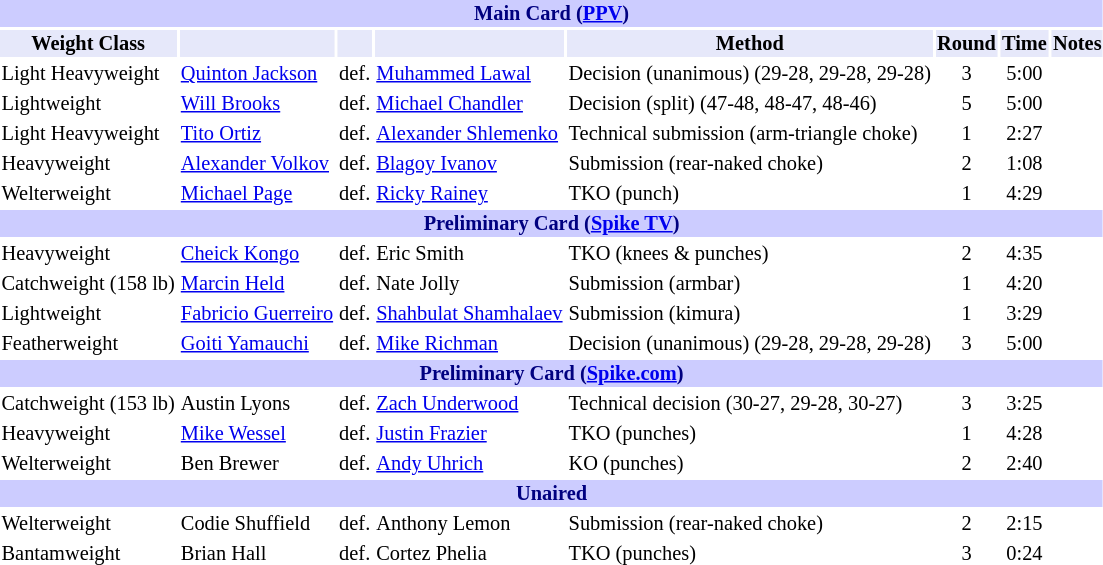<table class="toccolours" style="font-size: 85%;">
<tr>
<th colspan="8" style="background:#ccf; color:navy; text-align:center;"><strong>Main Card (<a href='#'>PPV</a>)</strong></th>
</tr>
<tr>
<th style="background:#e6e8fa; color:#000; text-align:center;">Weight Class</th>
<th style="background:#e6e8fa; color:#000; text-align:center;"></th>
<th style="background:#e6e8fa; color:#000; text-align:center;"></th>
<th style="background:#e6e8fa; color:#000; text-align:center;"></th>
<th style="background:#e6e8fa; color:#000; text-align:center;">Method</th>
<th style="background:#e6e8fa; color:#000; text-align:center;">Round</th>
<th style="background:#e6e8fa; color:#000; text-align:center;">Time</th>
<th style="background:#e6e8fa; color:#000; text-align:center;">Notes</th>
</tr>
<tr>
<td>Light Heavyweight</td>
<td><a href='#'>Quinton Jackson</a></td>
<td align=center>def.</td>
<td><a href='#'>Muhammed Lawal</a></td>
<td>Decision (unanimous) (29-28, 29-28, 29-28)</td>
<td align=center>3</td>
<td align=center>5:00</td>
<td></td>
</tr>
<tr>
<td>Lightweight</td>
<td><a href='#'>Will Brooks</a></td>
<td align=center>def.</td>
<td><a href='#'>Michael Chandler</a></td>
<td>Decision (split) (47-48, 48-47, 48-46)</td>
<td align=center>5</td>
<td align=center>5:00</td>
<td></td>
</tr>
<tr>
<td>Light Heavyweight</td>
<td><a href='#'>Tito Ortiz</a></td>
<td align=center>def.</td>
<td><a href='#'>Alexander Shlemenko</a></td>
<td>Technical submission (arm-triangle choke)</td>
<td align=center>1</td>
<td align=center>2:27</td>
</tr>
<tr>
<td>Heavyweight</td>
<td><a href='#'>Alexander Volkov</a></td>
<td align=center>def.</td>
<td><a href='#'>Blagoy Ivanov</a></td>
<td>Submission (rear-naked choke)</td>
<td align=center>2</td>
<td align=center>1:08</td>
<td></td>
</tr>
<tr>
<td>Welterweight</td>
<td><a href='#'>Michael Page</a></td>
<td align=center>def.</td>
<td><a href='#'>Ricky Rainey</a></td>
<td>TKO (punch)</td>
<td align=center>1</td>
<td align=center>4:29</td>
</tr>
<tr>
<th colspan="8" style="background:#ccf; color:navy; text-align:center;"><strong>Preliminary Card (<a href='#'>Spike TV</a>)</strong></th>
</tr>
<tr>
<td>Heavyweight</td>
<td><a href='#'>Cheick Kongo</a></td>
<td align=center>def.</td>
<td>Eric Smith</td>
<td>TKO (knees & punches)</td>
<td align=center>2</td>
<td align=center>4:35</td>
<td></td>
</tr>
<tr>
<td>Catchweight (158 lb)</td>
<td><a href='#'>Marcin Held</a></td>
<td align=center>def.</td>
<td>Nate Jolly</td>
<td>Submission (armbar)</td>
<td align=center>1</td>
<td align=center>4:20</td>
<td></td>
</tr>
<tr>
<td>Lightweight</td>
<td><a href='#'>Fabricio Guerreiro</a></td>
<td align=center>def.</td>
<td><a href='#'>Shahbulat Shamhalaev</a></td>
<td>Submission (kimura)</td>
<td align=center>1</td>
<td align=center>3:29</td>
<td></td>
</tr>
<tr>
<td>Featherweight</td>
<td><a href='#'>Goiti Yamauchi</a></td>
<td align=center>def.</td>
<td><a href='#'>Mike Richman</a></td>
<td>Decision (unanimous) (29-28, 29-28, 29-28)</td>
<td align=center>3</td>
<td align=center>5:00</td>
<td></td>
</tr>
<tr>
<th colspan="8" style="background:#ccf; color:navy; text-align:center;"><strong>Preliminary Card (<a href='#'>Spike.com</a>)</strong></th>
</tr>
<tr>
<td>Catchweight (153 lb)</td>
<td>Austin Lyons</td>
<td align=center>def.</td>
<td><a href='#'>Zach Underwood</a></td>
<td>Technical decision (30-27, 29-28, 30-27)</td>
<td align=center>3</td>
<td align=center>3:25</td>
<td></td>
</tr>
<tr>
<td>Heavyweight</td>
<td><a href='#'>Mike Wessel</a></td>
<td align=center>def.</td>
<td><a href='#'>Justin Frazier</a></td>
<td>TKO (punches)</td>
<td align=center>1</td>
<td align=center>4:28</td>
<td></td>
</tr>
<tr>
<td>Welterweight</td>
<td>Ben Brewer</td>
<td align=center>def.</td>
<td><a href='#'>Andy Uhrich</a></td>
<td>KO (punches)</td>
<td align=center>2</td>
<td align=center>2:40</td>
<td></td>
</tr>
<tr>
<th colspan="8" style="background:#ccf; color:navy; text-align:center;"><strong>Unaired</strong></th>
</tr>
<tr>
<td>Welterweight</td>
<td>Codie Shuffield</td>
<td align=center>def.</td>
<td>Anthony Lemon</td>
<td>Submission (rear-naked choke)</td>
<td align=center>2</td>
<td align=center>2:15</td>
<td></td>
</tr>
<tr>
<td>Bantamweight</td>
<td>Brian Hall</td>
<td align=center>def.</td>
<td>Cortez Phelia</td>
<td>TKO (punches)</td>
<td align=center>3</td>
<td align=center>0:24</td>
<td></td>
</tr>
</table>
